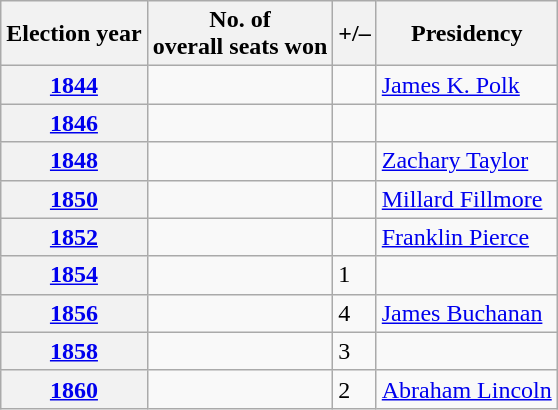<table class=wikitable>
<tr>
<th>Election year</th>
<th>No. of<br>overall seats won</th>
<th>+/–</th>
<th>Presidency</th>
</tr>
<tr>
<th><a href='#'>1844</a></th>
<td></td>
<td></td>
<td><a href='#'>James K. Polk</a></td>
</tr>
<tr>
<th><a href='#'>1846</a></th>
<td></td>
<td></td>
</tr>
<tr>
<th><a href='#'>1848</a></th>
<td></td>
<td></td>
<td><a href='#'>Zachary Taylor</a></td>
</tr>
<tr>
<th><a href='#'>1850</a></th>
<td></td>
<td></td>
<td><a href='#'>Millard Fillmore</a></td>
</tr>
<tr>
<th><a href='#'>1852</a></th>
<td></td>
<td></td>
<td><a href='#'>Franklin Pierce</a></td>
</tr>
<tr>
<th><a href='#'>1854</a></th>
<td></td>
<td> 1</td>
</tr>
<tr>
<th><a href='#'>1856</a></th>
<td></td>
<td> 4</td>
<td><a href='#'>James Buchanan</a></td>
</tr>
<tr>
<th><a href='#'>1858</a></th>
<td></td>
<td> 3</td>
</tr>
<tr>
<th><a href='#'>1860</a></th>
<td></td>
<td> 2</td>
<td><a href='#'>Abraham Lincoln</a></td>
</tr>
</table>
